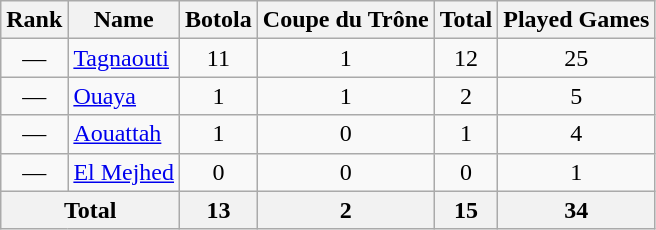<table class="wikitable" style="text-align: center">
<tr>
<th>Rank</th>
<th>Name</th>
<th>Botola</th>
<th>Coupe du Trône</th>
<th>Total</th>
<th>Played Games</th>
</tr>
<tr>
<td>—</td>
<td align=left> <a href='#'>Tagnaouti</a></td>
<td>11</td>
<td>1</td>
<td>12</td>
<td>25</td>
</tr>
<tr>
<td>—</td>
<td align=left> <a href='#'>Ouaya</a></td>
<td>1</td>
<td>1</td>
<td>2</td>
<td>5</td>
</tr>
<tr>
<td>—</td>
<td align=left> <a href='#'>Aouattah</a></td>
<td>1</td>
<td>0</td>
<td>1</td>
<td>4</td>
</tr>
<tr>
<td>—</td>
<td align=left> <a href='#'>El Mejhed</a></td>
<td>0</td>
<td>0</td>
<td>0</td>
<td>1</td>
</tr>
<tr>
<th colspan=2>Total</th>
<th>13</th>
<th>2</th>
<th>15</th>
<th>34</th>
</tr>
</table>
